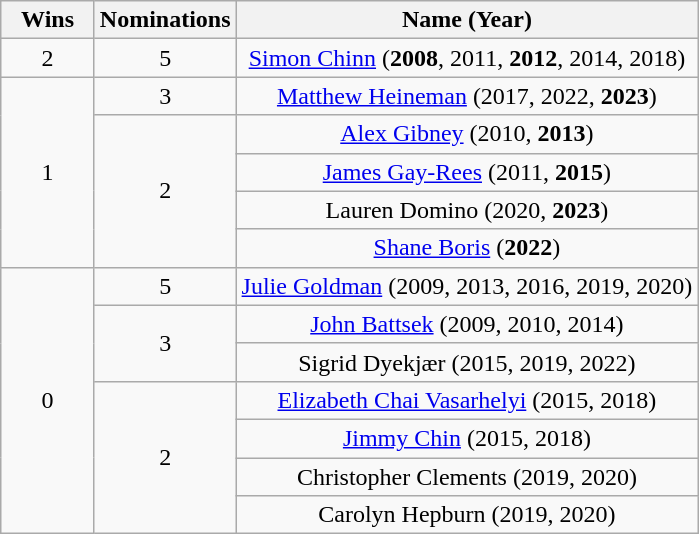<table class="wikitable sortable" rowspan="2" style="text-align:center;" background: #f6e39c;>
<tr>
<th scope="col" style="width:55px;">Wins</th>
<th scope="col" style="text-align:center;">Nominations</th>
<th scope="col" style="text-align:center;">Name (Year)</th>
</tr>
<tr>
<td>2</td>
<td>5</td>
<td><a href='#'>Simon Chinn</a> (<strong>2008</strong>, 2011, <strong>2012</strong>, 2014, 2018)</td>
</tr>
<tr>
<td rowspan=5 style="text-align:center">1</td>
<td rowspan=1 style="text-align:center">3</td>
<td><a href='#'>Matthew Heineman</a> (2017, 2022, <strong>2023</strong>)</td>
</tr>
<tr>
<td rowspan=4 style="text-align:center">2</td>
<td><a href='#'>Alex Gibney</a> (2010, <strong>2013</strong>)</td>
</tr>
<tr>
<td><a href='#'>James Gay-Rees</a> (2011, <strong>2015</strong>)</td>
</tr>
<tr>
<td>Lauren Domino (2020, <strong>2023</strong>)</td>
</tr>
<tr>
<td><a href='#'>Shane Boris</a> (<strong>2022</strong>)</td>
</tr>
<tr>
<td rowspan=7 style="text-align:center">0</td>
<td>5</td>
<td><a href='#'>Julie Goldman</a> (2009, 2013, 2016, 2019, 2020)</td>
</tr>
<tr>
<td rowspan=2 style="text-align:center">3</td>
<td><a href='#'>John Battsek</a> (2009, 2010, 2014)</td>
</tr>
<tr>
<td>Sigrid Dyekjær (2015, 2019, 2022)</td>
</tr>
<tr>
<td rowspan=4 style="text-align:center">2</td>
<td><a href='#'>Elizabeth Chai Vasarhelyi</a> (2015, 2018)</td>
</tr>
<tr>
<td><a href='#'>Jimmy Chin</a> (2015, 2018)</td>
</tr>
<tr>
<td>Christopher Clements (2019, 2020)</td>
</tr>
<tr>
<td>Carolyn Hepburn (2019, 2020)</td>
</tr>
</table>
